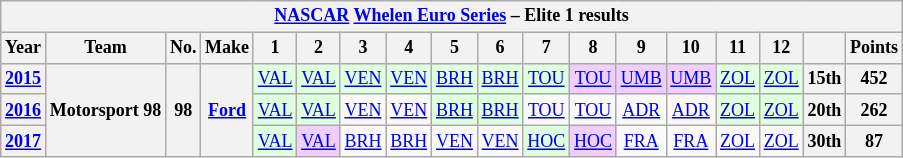<table class="wikitable" style="text-align:center; font-size:75%">
<tr>
<th colspan=21><a href='#'>NASCAR</a> <a href='#'>Whelen Euro Series</a> – Elite 1 results</th>
</tr>
<tr>
<th>Year</th>
<th>Team</th>
<th>No.</th>
<th>Make</th>
<th>1</th>
<th>2</th>
<th>3</th>
<th>4</th>
<th>5</th>
<th>6</th>
<th>7</th>
<th>8</th>
<th>9</th>
<th>10</th>
<th>11</th>
<th>12</th>
<th></th>
<th>Points</th>
</tr>
<tr>
<th><a href='#'>2015</a></th>
<th rowspan=3>Motorsport 98</th>
<th rowspan=3>98</th>
<th rowspan=3><a href='#'>Ford</a></th>
<td style="background-color:#DFFFDF"><a href='#'>VAL</a><br></td>
<td style="background-color:#DFFFDF"><a href='#'>VAL</a><br></td>
<td style="background-color:#DFFFDF"><a href='#'>VEN</a><br></td>
<td style="background-color:#DFFFDF"><a href='#'>VEN</a><br></td>
<td style="background-color:#DFFFDF"><a href='#'>BRH</a><br></td>
<td style="background-color:#DFFFDF"><a href='#'>BRH</a><br></td>
<td style="background-color:#DFFFDF"><a href='#'>TOU</a><br></td>
<td style="background-color:#EFCFFF"><a href='#'>TOU</a><br></td>
<td style="background-color:#EFCFFF"><a href='#'>UMB</a><br></td>
<td style="background-color:#EFCFFF"><a href='#'>UMB</a><br></td>
<td style="background-color:#DFFFDF"><a href='#'>ZOL</a><br></td>
<td style="background-color:#DFFFDF"><a href='#'>ZOL</a><br></td>
<th>15th</th>
<th>452</th>
</tr>
<tr>
<th><a href='#'>2016</a></th>
<td style="background-color:#DFFFDF"><a href='#'>VAL</a><br></td>
<td style="background-color:#DFFFDF"><a href='#'>VAL</a><br></td>
<td><a href='#'>VEN</a></td>
<td><a href='#'>VEN</a></td>
<td style="background-color:#DFFFDF"><a href='#'>BRH</a><br></td>
<td style="background-color:#DFFFDF"><a href='#'>BRH</a><br></td>
<td><a href='#'>TOU</a></td>
<td><a href='#'>TOU</a></td>
<td><a href='#'>ADR</a></td>
<td><a href='#'>ADR</a></td>
<td style="background-color:#DFFFDF"><a href='#'>ZOL</a><br></td>
<td style="background-color:#DFFFDF"><a href='#'>ZOL</a><br></td>
<th>20th</th>
<th>262</th>
</tr>
<tr>
<th><a href='#'>2017</a></th>
<td style="background-color:#DFFFDF"><a href='#'>VAL</a><br></td>
<td style="background-color:#EFCFFF"><a href='#'>VAL</a><br></td>
<td><a href='#'>BRH</a></td>
<td><a href='#'>BRH</a></td>
<td><a href='#'>VEN</a></td>
<td><a href='#'>VEN</a></td>
<td style="background-color:#DFFFDF"><a href='#'>HOC</a><br></td>
<td style="background-color:#EFCFFF"><a href='#'>HOC</a><br></td>
<td><a href='#'>FRA</a></td>
<td><a href='#'>FRA</a></td>
<td><a href='#'>ZOL</a></td>
<td><a href='#'>ZOL</a></td>
<th>30th</th>
<th>87</th>
</tr>
</table>
